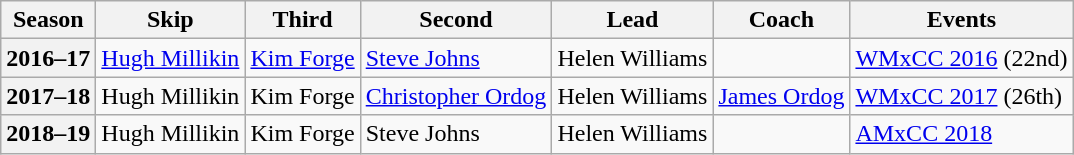<table class="wikitable">
<tr>
<th scope="col">Season</th>
<th scope="col">Skip</th>
<th scope="col">Third</th>
<th scope="col">Second</th>
<th scope="col">Lead</th>
<th scope="col">Coach</th>
<th scope="col">Events</th>
</tr>
<tr>
<th scope="row">2016–17</th>
<td><a href='#'>Hugh Millikin</a></td>
<td><a href='#'>Kim Forge</a></td>
<td><a href='#'>Steve Johns</a></td>
<td>Helen Williams</td>
<td></td>
<td><a href='#'>WMxCC 2016</a> (22nd)</td>
</tr>
<tr>
<th scope="row">2017–18</th>
<td>Hugh Millikin</td>
<td>Kim Forge</td>
<td><a href='#'>Christopher Ordog</a></td>
<td>Helen Williams</td>
<td><a href='#'>James Ordog</a></td>
<td><a href='#'>WMxCC 2017</a> (26th)</td>
</tr>
<tr>
<th scope="row">2018–19</th>
<td>Hugh Millikin</td>
<td>Kim Forge</td>
<td>Steve Johns</td>
<td>Helen Williams</td>
<td></td>
<td><a href='#'>AMxCC 2018</a> </td>
</tr>
</table>
